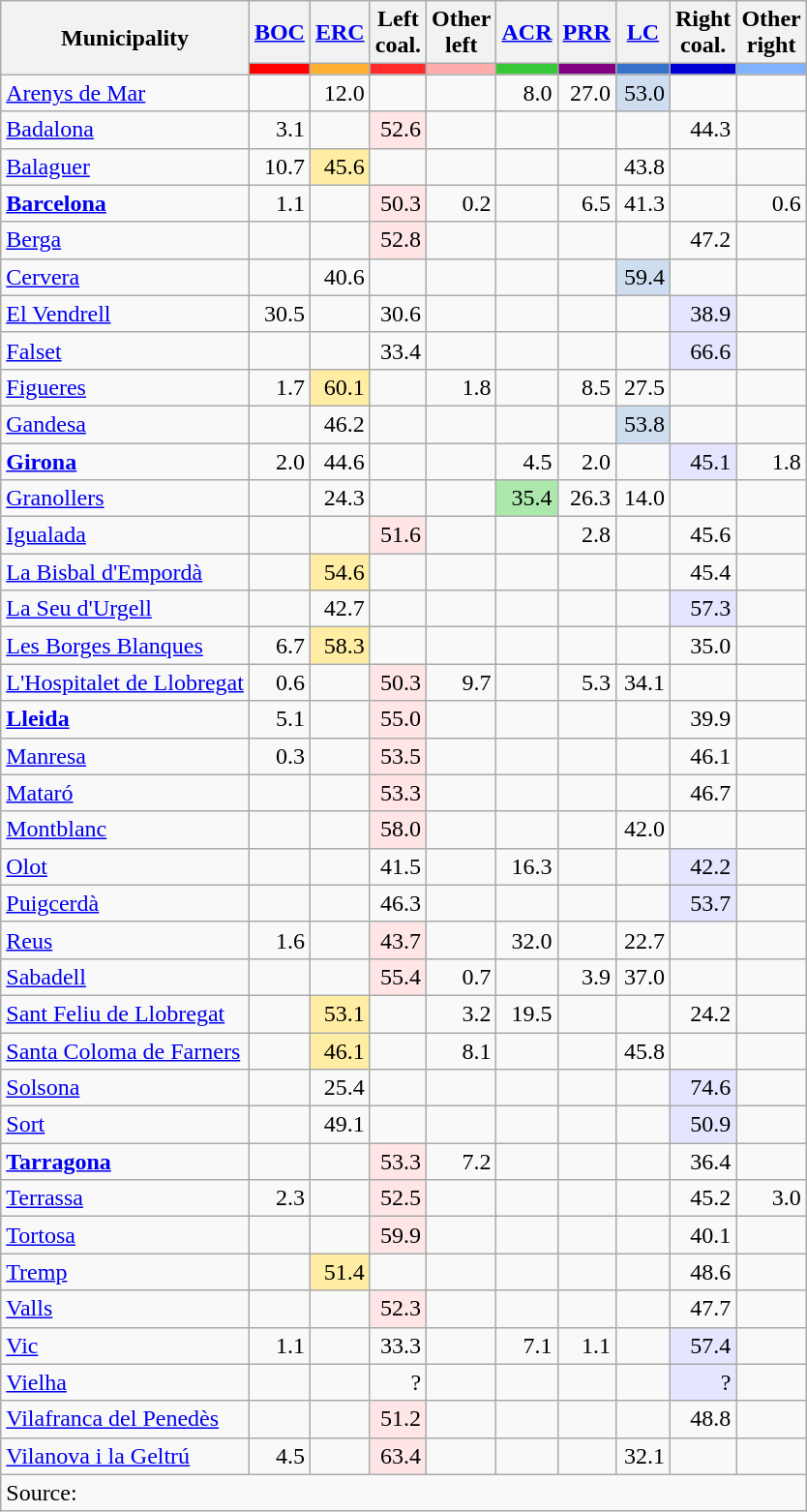<table class="wikitable">
<tr>
<th rowspan="2">Municipality</th>
<th style="text-align: center;"  width="30px"><a href='#'>BOC</a></th>
<th style="text-align: center;"  width="30px"><a href='#'>ERC</a></th>
<th style="text-align: center;"  width="30px">Left<br>coal.</th>
<th style="text-align: center;"  width="30px">Other<br>left</th>
<th style="text-align: center;"  width="30px"><a href='#'>ACR</a></th>
<th style="text-align: center;"  width="30px"><a href='#'>PRR</a></th>
<th style="text-align: center;"  width="30px"><a href='#'>LC</a></th>
<th style="text-align: center;"  width="30px">Right<br>coal.</th>
<th style="text-align: center;"  width="30px">Other<br>right</th>
</tr>
<tr>
<th style="text-align: center;background: #FF0000;"></th>
<th style="text-align: center;background: #FFB232;"></th>
<th style="text-align: center;background: #FF2A2A;"></th>
<th style="text-align: center;background: #ffacac;"></th>
<th style="text-align: center;background: #37c837;"></th>
<th style="text-align: center;background: #800080;"></th>
<th style="text-align: center;background: #3771c8;"></th>
<th style="text-align: center;background: #0000d4;"></th>
<th style="text-align: center;background: #80b3ff;"></th>
</tr>
<tr>
<td><a href='#'>Arenys de Mar</a></td>
<td style="text-align: right;"></td>
<td style="text-align: right;">12.0</td>
<td style="text-align: right;"></td>
<td style="text-align: right;"></td>
<td style="text-align: right;">8.0</td>
<td style="text-align: right;">27.0</td>
<td style="text-align: right;" bgcolor="#cfddf0">53.0</td>
<td style="text-align: right;"></td>
<td style="text-align: right;"></td>
</tr>
<tr>
<td><a href='#'>Badalona</a></td>
<td style="text-align: right;">3.1</td>
<td style="text-align: right;"></td>
<td style="text-align: right;" bgcolor="#ffe5e5">52.6</td>
<td style="text-align: right;"></td>
<td style="text-align: right;"></td>
<td style="text-align: right;"></td>
<td style="text-align: right;"></td>
<td style="text-align: right;">44.3</td>
<td style="text-align: right;"></td>
</tr>
<tr>
<td><a href='#'>Balaguer</a></td>
<td style="text-align: right;">10.7</td>
<td style="text-align: right;" bgcolor="#ffeda3">45.6</td>
<td style="text-align: right;"></td>
<td style="text-align: right;"></td>
<td style="text-align: right;"></td>
<td style="text-align: right;"></td>
<td style="text-align: right;">43.8</td>
<td style="text-align: right;"></td>
<td style="text-align: right;"></td>
</tr>
<tr>
<td><strong><a href='#'>Barcelona</a></strong></td>
<td style="text-align: right;">1.1</td>
<td style="text-align: right;"></td>
<td style="text-align: right;" bgcolor="#ffe5e5">50.3</td>
<td style="text-align: right;">0.2</td>
<td style="text-align: right;"></td>
<td style="text-align: right;">6.5</td>
<td style="text-align: right;">41.3</td>
<td style="text-align: right;"></td>
<td style="text-align: right;">0.6</td>
</tr>
<tr>
<td><a href='#'>Berga</a></td>
<td style="text-align: right;"></td>
<td style="text-align: right;"></td>
<td style="text-align: right;" bgcolor="#ffe5e5">52.8</td>
<td style="text-align: right;"></td>
<td style="text-align: right;"></td>
<td style="text-align: right;"></td>
<td style="text-align: right;"></td>
<td style="text-align: right;">47.2</td>
<td style="text-align: right;"></td>
</tr>
<tr>
<td><a href='#'>Cervera</a></td>
<td style="text-align: right;"></td>
<td style="text-align: right;">40.6</td>
<td style="text-align: right;"></td>
<td style="text-align: right;"></td>
<td style="text-align: right;"></td>
<td style="text-align: right;"></td>
<td style="text-align: right;" bgcolor="#cfddf0">59.4</td>
<td style="text-align: right;"></td>
<td style="text-align: right;"></td>
</tr>
<tr>
<td><a href='#'>El Vendrell</a></td>
<td style="text-align: right;">30.5</td>
<td style="text-align: right;"></td>
<td style="text-align: right;">30.6</td>
<td style="text-align: right;"></td>
<td style="text-align: right;"></td>
<td style="text-align: right;"></td>
<td style="text-align: right;"></td>
<td style="text-align: right;" bgcolor="#e5e5ff">38.9</td>
<td style="text-align: right;"></td>
</tr>
<tr>
<td><a href='#'>Falset</a></td>
<td style="text-align: right;"></td>
<td style="text-align: right;"></td>
<td style="text-align: right;">33.4</td>
<td style="text-align: right;"></td>
<td style="text-align: right;"></td>
<td style="text-align: right;"></td>
<td style="text-align: right;"></td>
<td style="text-align: right;" bgcolor="#e5e5ff">66.6</td>
<td style="text-align: right;"></td>
</tr>
<tr>
<td><a href='#'>Figueres</a></td>
<td style="text-align: right;">1.7</td>
<td style="text-align: right;" bgcolor="#ffeda3">60.1</td>
<td style="text-align: right;"></td>
<td style="text-align: right;">1.8</td>
<td style="text-align: right;"></td>
<td style="text-align: right;">8.5</td>
<td style="text-align: right;">27.5</td>
<td style="text-align: right;"></td>
<td style="text-align: right;"></td>
</tr>
<tr>
<td><a href='#'>Gandesa</a></td>
<td style="text-align: right;"></td>
<td style="text-align: right;">46.2</td>
<td style="text-align: right;"></td>
<td style="text-align: right;"></td>
<td style="text-align: right;"></td>
<td style="text-align: right;"></td>
<td style="text-align: right;" bgcolor="#cfddf0">53.8</td>
<td style="text-align: right;"></td>
<td style="text-align: right;"></td>
</tr>
<tr>
<td><strong><a href='#'>Girona</a></strong></td>
<td style="text-align: right;">2.0</td>
<td style="text-align: right;">44.6</td>
<td style="text-align: right;"></td>
<td style="text-align: right;"></td>
<td style="text-align: right;">4.5</td>
<td style="text-align: right;">2.0</td>
<td style="text-align: right;"></td>
<td style="text-align: right;" bgcolor="#e5e5ff">45.1</td>
<td style="text-align: right;">1.8</td>
</tr>
<tr>
<td><a href='#'>Granollers</a></td>
<td style="text-align: right;"></td>
<td style="text-align: right;">24.3</td>
<td style="text-align: right;"></td>
<td style="text-align: right;"></td>
<td style="text-align: right;" bgcolor="#ace8ac">35.4</td>
<td style="text-align: right;">26.3</td>
<td style="text-align: right;">14.0</td>
<td style="text-align: right;"></td>
<td style="text-align: right;"></td>
</tr>
<tr>
<td><a href='#'>Igualada</a></td>
<td style="text-align: right;"></td>
<td style="text-align: right;"></td>
<td style="text-align: right;" bgcolor="#ffe5e5">51.6</td>
<td style="text-align: right;"></td>
<td style="text-align: right;"></td>
<td style="text-align: right;">2.8</td>
<td style="text-align: right;"></td>
<td style="text-align: right;">45.6</td>
<td style="text-align: right;"></td>
</tr>
<tr>
<td><a href='#'>La Bisbal d'Empordà</a></td>
<td style="text-align: right;"></td>
<td style="text-align: right;" bgcolor="#ffeda3">54.6</td>
<td style="text-align: right;"></td>
<td style="text-align: right;"></td>
<td style="text-align: right;"></td>
<td style="text-align: right;"></td>
<td style="text-align: right;"></td>
<td style="text-align: right;">45.4</td>
<td style="text-align: right;"></td>
</tr>
<tr>
<td><a href='#'>La Seu d'Urgell</a></td>
<td style="text-align: right;"></td>
<td style="text-align: right;">42.7</td>
<td style="text-align: right;"></td>
<td style="text-align: right;"></td>
<td style="text-align: right;"></td>
<td style="text-align: right;"></td>
<td style="text-align: right;"></td>
<td style="text-align: right;" bgcolor="#e5e5ff">57.3</td>
<td style="text-align: right;"></td>
</tr>
<tr>
<td><a href='#'>Les Borges Blanques</a></td>
<td style="text-align: right;">6.7</td>
<td style="text-align: right;" bgcolor="#ffeda3">58.3</td>
<td style="text-align: right;"></td>
<td style="text-align: right;"></td>
<td style="text-align: right;"></td>
<td style="text-align: right;"></td>
<td style="text-align: right;"></td>
<td style="text-align: right;">35.0</td>
<td style="text-align: right;"></td>
</tr>
<tr>
<td><a href='#'>L'Hospitalet de Llobregat</a></td>
<td style="text-align: right;">0.6</td>
<td style="text-align: right;"></td>
<td style="text-align: right;" bgcolor="#ffe5e5">50.3</td>
<td style="text-align: right;">9.7</td>
<td style="text-align: right;"></td>
<td style="text-align: right;">5.3</td>
<td style="text-align: right;">34.1</td>
<td style="text-align: right;"></td>
<td style="text-align: right;"></td>
</tr>
<tr>
<td><strong><a href='#'>Lleida</a></strong></td>
<td style="text-align: right;">5.1</td>
<td style="text-align: right;"></td>
<td style="text-align: right;" bgcolor="#ffe5e5">55.0</td>
<td style="text-align: right;"></td>
<td style="text-align: right;"></td>
<td style="text-align: right;"></td>
<td style="text-align: right;"></td>
<td style="text-align: right;">39.9</td>
<td style="text-align: right;"></td>
</tr>
<tr>
<td><a href='#'>Manresa</a></td>
<td style="text-align: right;">0.3</td>
<td style="text-align: right;"></td>
<td style="text-align: right;" bgcolor="#ffe5e5">53.5</td>
<td style="text-align: right;"></td>
<td style="text-align: right;"></td>
<td style="text-align: right;"></td>
<td style="text-align: right;"></td>
<td style="text-align: right;">46.1</td>
<td style="text-align: right;"></td>
</tr>
<tr>
<td><a href='#'>Mataró</a></td>
<td style="text-align: right;"></td>
<td style="text-align: right;"></td>
<td style="text-align: right;" bgcolor="#ffe5e5">53.3</td>
<td style="text-align: right;"></td>
<td style="text-align: right;"></td>
<td style="text-align: right;"></td>
<td style="text-align: right;"></td>
<td style="text-align: right;">46.7</td>
<td style="text-align: right;"></td>
</tr>
<tr>
<td><a href='#'>Montblanc</a></td>
<td style="text-align: right;"></td>
<td style="text-align: right;"></td>
<td style="text-align: right;" bgcolor="#ffe5e5">58.0</td>
<td style="text-align: right;"></td>
<td style="text-align: right;"></td>
<td style="text-align: right;"></td>
<td style="text-align: right;">42.0</td>
<td style="text-align: right;"></td>
<td style="text-align: right;"></td>
</tr>
<tr>
<td><a href='#'>Olot</a></td>
<td style="text-align: right;"></td>
<td style="text-align: right;"></td>
<td style="text-align: right;">41.5</td>
<td style="text-align: right;"></td>
<td style="text-align: right;">16.3</td>
<td style="text-align: right;"></td>
<td style="text-align: right;"></td>
<td style="text-align: right;" bgcolor="#e5e5ff">42.2</td>
<td style="text-align: right;"></td>
</tr>
<tr>
<td><a href='#'>Puigcerdà</a></td>
<td style="text-align: right;"></td>
<td style="text-align: right;"></td>
<td style="text-align: right;">46.3</td>
<td style="text-align: right;"></td>
<td style="text-align: right;"></td>
<td style="text-align: right;"></td>
<td style="text-align: right;"></td>
<td style="text-align: right;" bgcolor="#e5e5ff">53.7</td>
<td style="text-align: right;"></td>
</tr>
<tr>
<td><a href='#'>Reus</a></td>
<td style="text-align: right;">1.6</td>
<td style="text-align: right;"></td>
<td style="text-align: right;" bgcolor="#ffe5e5">43.7</td>
<td style="text-align: right;"></td>
<td style="text-align: right;">32.0</td>
<td style="text-align: right;"></td>
<td style="text-align: right;">22.7</td>
<td style="text-align: right;"></td>
<td style="text-align: right;"></td>
</tr>
<tr>
<td><a href='#'>Sabadell</a></td>
<td style="text-align: right;"></td>
<td style="text-align: right;"></td>
<td style="text-align: right;" bgcolor="#ffe5e5">55.4</td>
<td style="text-align: right;">0.7</td>
<td style="text-align: right;"></td>
<td style="text-align: right;">3.9</td>
<td style="text-align: right;">37.0</td>
<td style="text-align: right;"></td>
<td style="text-align: right;"></td>
</tr>
<tr>
<td><a href='#'>Sant Feliu de Llobregat</a></td>
<td style="text-align: right;"></td>
<td style="text-align: right;" bgcolor="#ffeda3">53.1</td>
<td style="text-align: right;"></td>
<td style="text-align: right;">3.2</td>
<td style="text-align: right;">19.5</td>
<td style="text-align: right;"></td>
<td style="text-align: right;"></td>
<td style="text-align: right;">24.2</td>
<td style="text-align: right;"></td>
</tr>
<tr>
<td><a href='#'>Santa Coloma de Farners</a></td>
<td style="text-align: right;"></td>
<td style="text-align: right;" bgcolor="#ffeda3">46.1</td>
<td style="text-align: right;"></td>
<td style="text-align: right;">8.1</td>
<td style="text-align: right;"></td>
<td style="text-align: right;"></td>
<td style="text-align: right;">45.8</td>
<td style="text-align: right;"></td>
<td style="text-align: right;"></td>
</tr>
<tr>
<td><a href='#'>Solsona</a></td>
<td style="text-align: right;"></td>
<td style="text-align: right;">25.4</td>
<td style="text-align: right;"></td>
<td style="text-align: right;"></td>
<td style="text-align: right;"></td>
<td style="text-align: right;"></td>
<td style="text-align: right;"></td>
<td style="text-align: right;" bgcolor="#e5e5ff">74.6</td>
<td style="text-align: right;"></td>
</tr>
<tr>
<td><a href='#'>Sort</a></td>
<td style="text-align: right;"></td>
<td style="text-align: right;">49.1</td>
<td style="text-align: right;"></td>
<td style="text-align: right;"></td>
<td style="text-align: right;"></td>
<td style="text-align: right;"></td>
<td style="text-align: right;"></td>
<td style="text-align: right;" bgcolor="#e5e5ff">50.9</td>
<td style="text-align: right;"></td>
</tr>
<tr>
<td><strong><a href='#'>Tarragona</a></strong></td>
<td style="text-align: right;"></td>
<td style="text-align: right;"></td>
<td style="text-align: right;" bgcolor="#ffe5e5">53.3</td>
<td style="text-align: right;">7.2</td>
<td style="text-align: right;"></td>
<td style="text-align: right;"></td>
<td style="text-align: right;"></td>
<td style="text-align: right;">36.4</td>
<td style="text-align: right;"></td>
</tr>
<tr>
<td><a href='#'>Terrassa</a></td>
<td style="text-align: right;">2.3</td>
<td style="text-align: right;"></td>
<td style="text-align: right;" bgcolor="#ffe5e5">52.5</td>
<td style="text-align: right;"></td>
<td style="text-align: right;"></td>
<td style="text-align: right;"></td>
<td style="text-align: right;"></td>
<td style="text-align: right;">45.2</td>
<td style="text-align: right;">3.0</td>
</tr>
<tr>
<td><a href='#'>Tortosa</a></td>
<td style="text-align: right;"></td>
<td style="text-align: right;"></td>
<td style="text-align: right;" bgcolor="#ffe5e5">59.9</td>
<td style="text-align: right;"></td>
<td style="text-align: right;"></td>
<td style="text-align: right;"></td>
<td style="text-align: right;"></td>
<td style="text-align: right;">40.1</td>
<td style="text-align: right;"></td>
</tr>
<tr>
<td><a href='#'>Tremp</a></td>
<td style="text-align: right;"></td>
<td style="text-align: right;" bgcolor="#ffeda3">51.4</td>
<td style="text-align: right;"></td>
<td style="text-align: right;"></td>
<td style="text-align: right;"></td>
<td style="text-align: right;"></td>
<td style="text-align: right;"></td>
<td style="text-align: right;">48.6</td>
<td style="text-align: right;"></td>
</tr>
<tr>
<td><a href='#'>Valls</a></td>
<td style="text-align: right;"></td>
<td style="text-align: right;"></td>
<td style="text-align: right;" bgcolor="#ffe5e5">52.3</td>
<td style="text-align: right;"></td>
<td style="text-align: right;"></td>
<td style="text-align: right;"></td>
<td style="text-align: right;"></td>
<td style="text-align: right;">47.7</td>
<td style="text-align: right;"></td>
</tr>
<tr>
<td><a href='#'>Vic</a></td>
<td style="text-align: right;">1.1</td>
<td style="text-align: right;"></td>
<td style="text-align: right;">33.3</td>
<td style="text-align: right;"></td>
<td style="text-align: right;">7.1</td>
<td style="text-align: right;">1.1</td>
<td style="text-align: right;"></td>
<td style="text-align: right;" bgcolor="#e5e5ff">57.4</td>
<td style="text-align: right;"></td>
</tr>
<tr>
<td><a href='#'>Vielha</a></td>
<td style="text-align: right;"></td>
<td style="text-align: right;"></td>
<td style="text-align: right;">?</td>
<td style="text-align: right;"></td>
<td style="text-align: right;"></td>
<td style="text-align: right;"></td>
<td style="text-align: right;"></td>
<td style="text-align: right;" bgcolor="#e5e5ff">?</td>
<td style="text-align: right;"></td>
</tr>
<tr>
<td><a href='#'>Vilafranca del Penedès</a></td>
<td style="text-align: right;"></td>
<td style="text-align: right;"></td>
<td style="text-align: right;" bgcolor="#ffe5e5">51.2</td>
<td style="text-align: right;"></td>
<td style="text-align: right;"></td>
<td style="text-align: right;"></td>
<td style="text-align: right;"></td>
<td style="text-align: right;">48.8</td>
<td style="text-align: right;"></td>
</tr>
<tr>
<td><a href='#'>Vilanova i la Geltrú</a></td>
<td style="text-align: right;">4.5</td>
<td style="text-align: right;"></td>
<td style="text-align: right;" bgcolor="#ffe5e5">63.4</td>
<td style="text-align: right;"></td>
<td style="text-align: right;"></td>
<td style="text-align: right;"></td>
<td style="text-align: right;">32.1</td>
<td style="text-align: right;"></td>
<td style="text-align: right;"></td>
</tr>
<tr>
<td colspan=10>Source:</td>
</tr>
</table>
